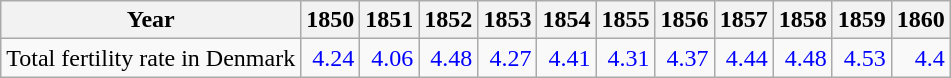<table class="wikitable " style="text-align:right">
<tr>
<th>Year</th>
<th>1850</th>
<th>1851</th>
<th>1852</th>
<th>1853</th>
<th>1854</th>
<th>1855</th>
<th>1856</th>
<th>1857</th>
<th>1858</th>
<th>1859</th>
<th>1860</th>
</tr>
<tr>
<td align="left">Total fertility rate in Denmark</td>
<td style="text-align:right; color:blue;">4.24</td>
<td style="text-align:right; color:blue;">4.06</td>
<td style="text-align:right; color:blue;">4.48</td>
<td style="text-align:right; color:blue;">4.27</td>
<td style="text-align:right; color:blue;">4.41</td>
<td style="text-align:right; color:blue;">4.31</td>
<td style="text-align:right; color:blue;">4.37</td>
<td style="text-align:right; color:blue;">4.44</td>
<td style="text-align:right; color:blue;">4.48</td>
<td style="text-align:right; color:blue;">4.53</td>
<td style="text-align:right; color:blue;">4.4</td>
</tr>
</table>
